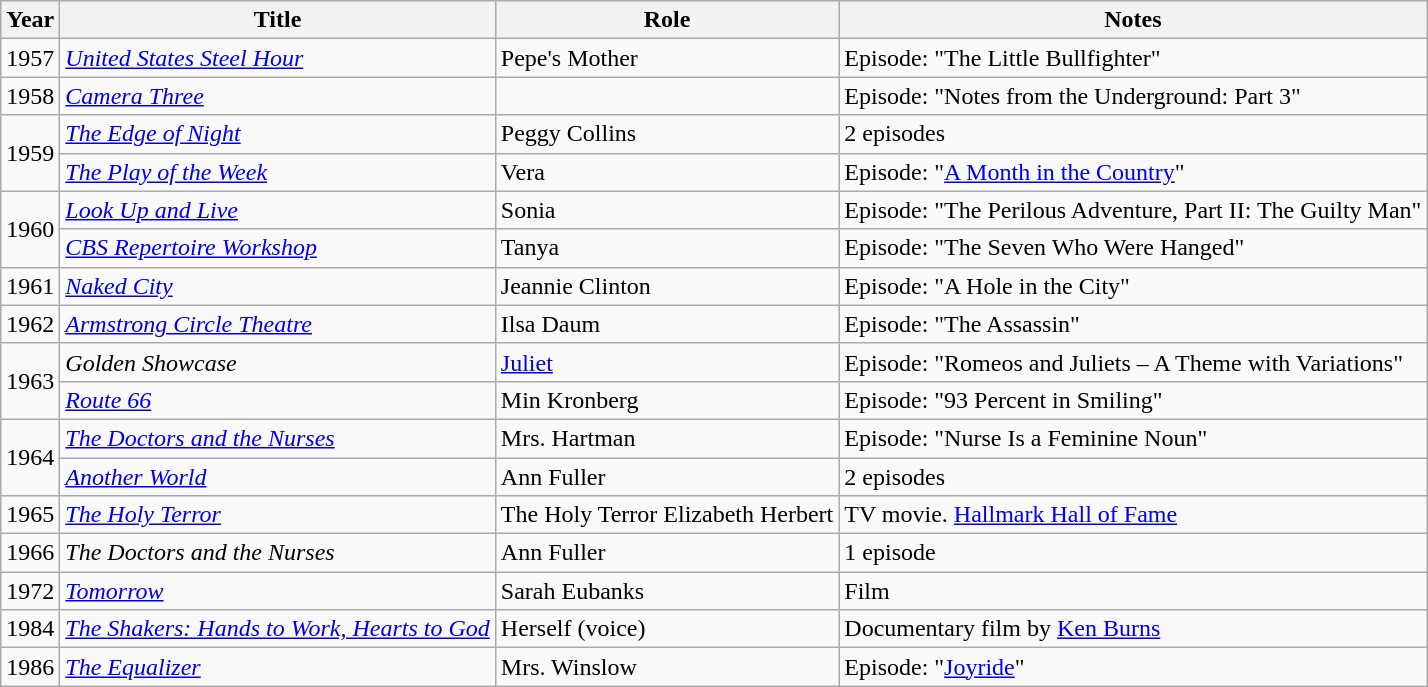<table class="wikitable sortable">
<tr>
<th>Year</th>
<th>Title</th>
<th>Role</th>
<th>Notes</th>
</tr>
<tr>
<td>1957</td>
<td><em><a href='#'>United States Steel Hour</a></em></td>
<td>Pepe's Mother</td>
<td>Episode: "The Little Bullfighter" </td>
</tr>
<tr>
<td>1958</td>
<td><em><a href='#'>Camera Three</a></em></td>
<td></td>
<td>Episode: "Notes from the Underground: Part 3" </td>
</tr>
<tr>
<td rowspan="2">1959</td>
<td><em><a href='#'>The Edge of Night</a></em></td>
<td>Peggy Collins</td>
<td>2 episodes</td>
</tr>
<tr>
<td><em><a href='#'>The Play of the Week</a></em></td>
<td>Vera</td>
<td>Episode: "<a href='#'>A Month in the Country</a>" </td>
</tr>
<tr>
<td rowspan="2">1960</td>
<td><em><a href='#'>Look Up and Live</a></em></td>
<td>Sonia</td>
<td>Episode: "The Perilous Adventure, Part II: The Guilty Man" </td>
</tr>
<tr>
<td><em><a href='#'>CBS Repertoire Workshop</a></em></td>
<td>Tanya</td>
<td>Episode: "The Seven Who Were Hanged" </td>
</tr>
<tr>
<td>1961</td>
<td><em><a href='#'>Naked City</a></em></td>
<td>Jeannie Clinton</td>
<td>Episode: "A Hole in the City" </td>
</tr>
<tr>
<td>1962</td>
<td><em><a href='#'>Armstrong Circle Theatre</a></em></td>
<td>Ilsa Daum</td>
<td>Episode: "The Assassin" </td>
</tr>
<tr>
<td rowspan="2">1963</td>
<td><em>Golden Showcase</em></td>
<td><a href='#'>Juliet</a></td>
<td>Episode: "Romeos and Juliets – A Theme with Variations" </td>
</tr>
<tr>
<td><em><a href='#'>Route 66</a></em></td>
<td>Min Kronberg</td>
<td>Episode: "93 Percent in Smiling" </td>
</tr>
<tr>
<td rowspan="2">1964</td>
<td><em><a href='#'>The Doctors and the Nurses</a></em></td>
<td>Mrs. Hartman</td>
<td>Episode: "Nurse Is a Feminine Noun" </td>
</tr>
<tr>
<td><em><a href='#'>Another World</a></em></td>
<td>Ann Fuller</td>
<td>2 episodes</td>
</tr>
<tr>
<td>1965</td>
<td><em><a href='#'>The Holy Terror</a></em></td>
<td>The Holy Terror Elizabeth Herbert</td>
<td>TV movie. <a href='#'>Hallmark Hall of Fame</a></td>
</tr>
<tr>
<td>1966</td>
<td><em>The Doctors and the Nurses</em></td>
<td>Ann Fuller</td>
<td>1 episode</td>
</tr>
<tr>
<td>1972</td>
<td><em><a href='#'>Tomorrow</a></em></td>
<td>Sarah Eubanks</td>
<td>Film</td>
</tr>
<tr>
<td>1984</td>
<td><em><a href='#'>The Shakers: Hands to Work, Hearts to God</a></em></td>
<td>Herself (voice)</td>
<td>Documentary film by <a href='#'>Ken Burns</a></td>
</tr>
<tr>
<td>1986</td>
<td><em><a href='#'>The Equalizer</a></em></td>
<td>Mrs. Winslow</td>
<td>Episode: "<a href='#'>Joyride</a>" </td>
</tr>
</table>
